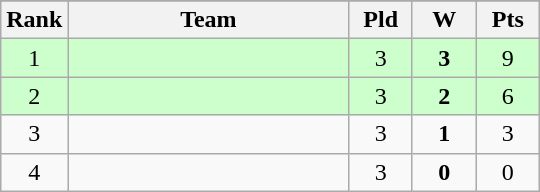<table class="wikitable">
<tr>
</tr>
<tr>
<th style="width:35px">Rank</th>
<th style="width:180px">Team</th>
<th style="width:35px">Pld</th>
<th style="width:35px">W</th>
<th style="width:35px">Pts</th>
</tr>
<tr bgcolor=#ccffcc>
<td align=center>1</td>
<td></td>
<td align=center>3</td>
<td align=center><strong>3</strong></td>
<td align=center>9</td>
</tr>
<tr bgcolor=#ccffcc>
<td align=center>2</td>
<td></td>
<td align=center>3</td>
<td align=center><strong>2</strong></td>
<td align=center>6</td>
</tr>
<tr>
<td align=center>3</td>
<td></td>
<td align=center>3</td>
<td align=center><strong>1</strong></td>
<td align=center>3</td>
</tr>
<tr>
<td align=center>4</td>
<td></td>
<td align=center>3</td>
<td align=center><strong>0</strong></td>
<td align=center>0</td>
</tr>
</table>
